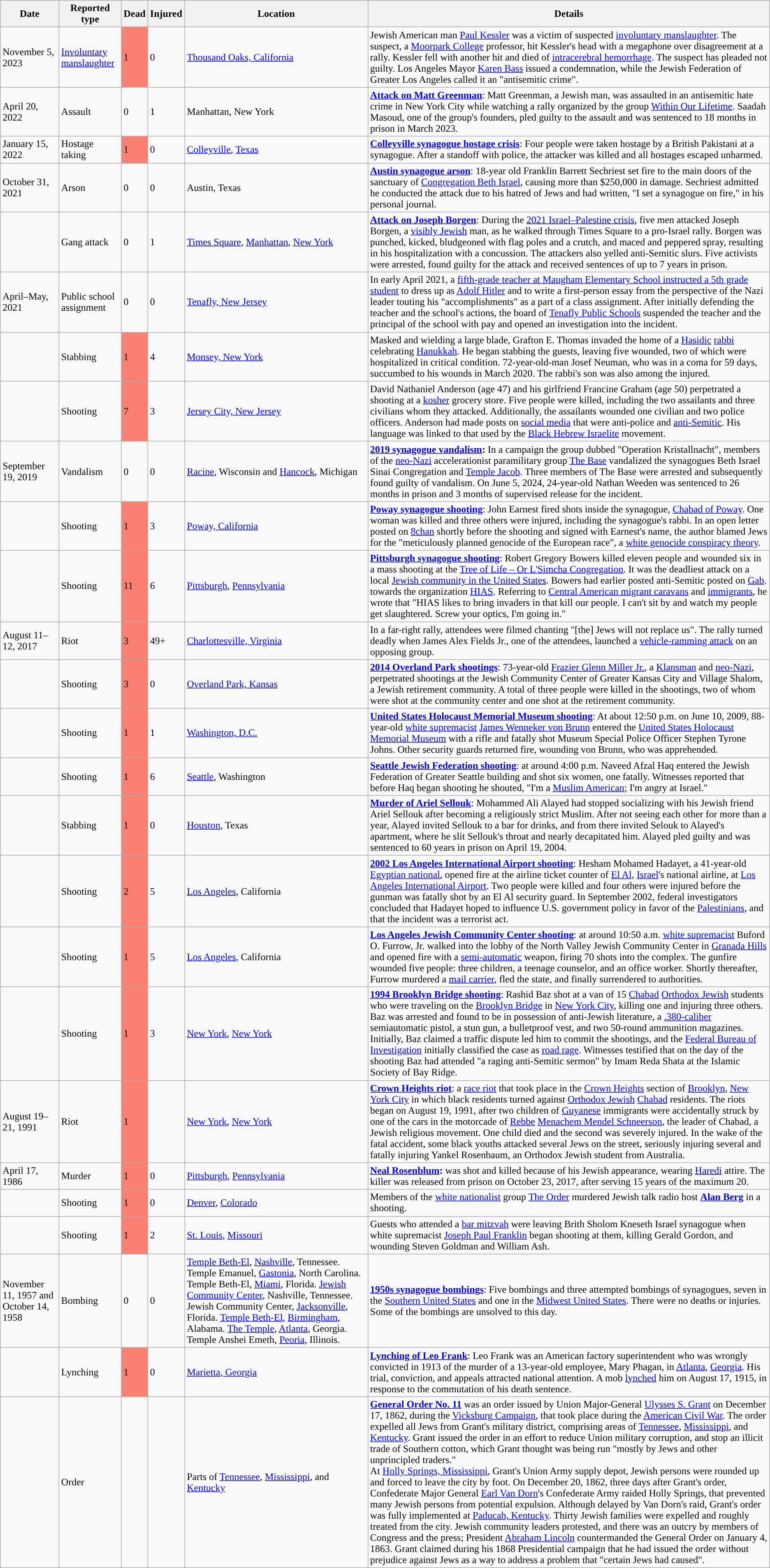<table class="wikitable sortable sticky-header">
<tr>
<th>Date</th>
<th>Reported type</th>
<th data-sort-type="number">Dead</th>
<th data-sort-type="number">Injured</th>
<th>Location</th>
<th class="unsortable">Details</th>
</tr>
<tr>
<td>November 5, 2023</td>
<td><a href='#'>Involuntary manslaughter</a></td>
<td style="background:#FA8072">1</td>
<td>0</td>
<td><a href='#'>Thousand Oaks, California</a></td>
<td>Jewish American man <a href='#'>Paul Kessler</a> was a victim of suspected <a href='#'>involuntary manslaughter</a>. The suspect, a <a href='#'>Moorpark College</a> professor, hit Kessler's head with a megaphone over disagreement at a rally. Kessler fell with another hit and died of <a href='#'>intracerebral hemorrhage</a>. The suspect has pleaded not guilty. Los Angeles Mayor <a href='#'>Karen Bass</a>  issued a condemnation, while the Jewish Federation of Greater Los Angeles called it an "antisemitic crime".</td>
</tr>
<tr>
<td>April 20, 2022</td>
<td>Assault</td>
<td>0</td>
<td>1</td>
<td>Manhattan, New York</td>
<td><strong><a href='#'>Attack on Matt Greenman</a></strong>: Matt Greenman, a Jewish man, was assaulted in an antisemitic hate crime in New York City while watching a rally organized by the group <a href='#'>Within Our Lifetime</a>. Saadah Masoud, one of the group's founders, pled guilty to the assault and was sentenced to 18 months in prison in March 2023.</td>
</tr>
<tr>
<td>January 15, 2022</td>
<td>Hostage taking</td>
<td style="background:#FA8072">1</td>
<td>0</td>
<td><a href='#'>Colleyville</a>, <a href='#'>Texas</a></td>
<td><strong><a href='#'>Colleyville synagogue hostage crisis</a></strong>: Four people were taken hostage by a British Pakistani at a synagogue. After a standoff with police, the attacker was killed and all hostages escaped unharmed.</td>
</tr>
<tr>
<td>October 31, 2021</td>
<td>Arson</td>
<td>0</td>
<td>0</td>
<td>Austin, Texas</td>
<td><strong><a href='#'>Austin synagogue arson</a></strong>: 18-year old Franklin Barrett Sechriest set fire to the main doors of the sanctuary of <a href='#'>Congregation Beth Israel</a>, causing more than $250,000 in damage. Sechriest admitted he conducted the attack due to his hatred of Jews and had written, "I set a synagogue on fire," in his personal journal.</td>
</tr>
<tr>
<td></td>
<td>Gang attack</td>
<td>0</td>
<td>1</td>
<td><a href='#'>Times Square</a>, <a href='#'>Manhattan</a>, <a href='#'>New York</a></td>
<td><strong><a href='#'>Attack on Joseph Borgen</a></strong>: During the <a href='#'>2021 Israel–Palestine crisis</a>, five men attacked Joseph Borgen, a <a href='#'>visibly Jewish</a> man, as he walked through Times Square to a pro-Israel rally. Borgen was punched, kicked, bludgeoned with flag poles and a crutch, and maced and peppered spray, resulting in his hospitalization with a concussion. The attackers also yelled anti-Semitic slurs. Five activists were arrested, found guilty for the attack and received sentences of up to 7 years in prison.</td>
</tr>
<tr>
<td>April–May, 2021</td>
<td>Public school assignment</td>
<td>0</td>
<td>0</td>
<td><a href='#'>Tenafly, New Jersey</a></td>
<td>In early April 2021, a <a href='#'>fifth-grade teacher at Maugham Elementary School instructed a 5th grade student</a> to dress up as <a href='#'>Adolf Hitler</a> and to write a first-person essay from the perspective of the Nazi leader touting his "accomplishments" as a part of a class assignment. After initially defending the teacher and the school's actions, the board of <a href='#'>Tenafly Public Schools</a> suspended the teacher and the principal of the school with pay and opened an investigation into the incident.</td>
</tr>
<tr>
<td></td>
<td>Stabbing</td>
<td style="background:#FA8072">1</td>
<td>4</td>
<td><a href='#'>Monsey, New York</a></td>
<td> Masked and wielding a large blade, Grafton E. Thomas invaded the home of a <a href='#'>Hasidic</a> <a href='#'>rabbi</a> celebrating <a href='#'>Hanukkah</a>. He began stabbing the guests, leaving five wounded, two of which were hospitalized in critical condition. 72-year-old-man Josef Neuman, who was in a coma for 59 days, succumbed to his wounds in March 2020. The rabbi's son was also among the injured.</td>
</tr>
<tr>
<td></td>
<td>Shooting</td>
<td style="background:#FA8072">7</td>
<td>3</td>
<td><a href='#'>Jersey City, New Jersey</a></td>
<td>David Nathaniel Anderson (age 47) and his girlfriend Francine Graham (age 50) perpetrated a shooting at a <a href='#'>kosher</a> grocery store. Five people were killed, including the two assailants and three civilians whom they attacked. Additionally, the assailants wounded one civilian and two police officers. Anderson had made posts on <a href='#'>social media</a> that were anti-police and <a href='#'>anti-Semitic</a>. His language was linked to that used by the <a href='#'>Black Hebrew Israelite</a> movement.</td>
</tr>
<tr>
<td>September 19, 2019</td>
<td>Vandalism</td>
<td>0</td>
<td>0</td>
<td><a href='#'>Racine</a>, Wisconsin and <a href='#'>Hancock</a>, Michigan</td>
<td><strong><a href='#'>2019 synagogue vandalism</a>:</strong> In a campaign the group dubbed "Operation Kristallnacht", members of the <a href='#'>neo-Nazi</a> accelerationist paramilitary group <a href='#'>The Base</a> vandalized the synagogues Beth Israel Sinai Congregation and <a href='#'>Temple Jacob</a>. Three members of The Base were arrested and subsequently found guilty of vandalism. On June 5, 2024, 24-year-old Nathan Weeden was sentenced to 26 months in prison and 3 months of supervised release for the incident.</td>
</tr>
<tr>
<td></td>
<td>Shooting</td>
<td style="background:#FA8072">1</td>
<td>3</td>
<td><a href='#'>Poway, California</a></td>
<td><strong><a href='#'>Poway synagogue shooting</a></strong>: John Earnest fired shots inside the synagogue,  <a href='#'>Chabad of Poway</a>. One woman was killed and three others were injured, including the synagogue's rabbi. In an open letter posted on <a href='#'>8chan</a> shortly before the shooting and signed with Earnest's name, the author blamed Jews for the "meticulously planned genocide of the European race", a <a href='#'>white genocide conspiracy theory</a>.</td>
</tr>
<tr>
<td></td>
<td>Shooting</td>
<td style="background:#FA8072">11</td>
<td>6</td>
<td><a href='#'>Pittsburgh</a>, <a href='#'>Pennsylvania</a></td>
<td><strong><a href='#'>Pittsburgh synagogue shooting</a></strong>: Robert Gregory Bowers killed eleven people and wounded six in a mass shooting at the <a href='#'>Tree of Life – Or L'Simcha Congregation</a>. It was the deadliest attack on a local <a href='#'>Jewish community in the United States</a>. Bowers had earlier posted anti-Semitic posted on <a href='#'>Gab</a>. towards the organization <a href='#'>HIAS</a>. Referring to <a href='#'>Central American migrant caravans</a> and <a href='#'>immigrants</a>, he  wrote that "HIAS likes to bring invaders in that kill our people. I can't sit by and watch my people get slaughtered. Screw your optics, I'm going in."</td>
</tr>
<tr>
<td>August 11–12, 2017</td>
<td>Riot</td>
<td style="background:#FA8072">3</td>
<td>49+</td>
<td><a href='#'>Charlottesville, Virginia</a></td>
<td> In a far-right rally, attendees were filmed chanting "[the] Jews will not replace us". The rally turned deadly when James Alex Fields Jr., one of the attendees, launched a <a href='#'>vehicle-ramming attack</a> on an opposing group.</td>
</tr>
<tr>
<td></td>
<td>Shooting</td>
<td style="background:#FA8072">3</td>
<td>0</td>
<td><a href='#'>Overland Park, Kansas</a></td>
<td><strong><a href='#'>2014 Overland Park shootings</a></strong>: 73-year-old <a href='#'>Frazier Glenn Miller Jr.</a>, a <a href='#'>Klansman</a> and <a href='#'>neo-Nazi</a>, perpetrated shootings at the Jewish Community Center of Greater Kansas City and Village Shalom, a Jewish retirement community. A total of three people were killed in the shootings, two of whom were shot at the community center and one shot at the retirement community.</td>
</tr>
<tr>
<td></td>
<td>Shooting</td>
<td style="background:#FA8072">1</td>
<td>1</td>
<td><a href='#'>Washington, D.C.</a></td>
<td><strong><a href='#'>United States Holocaust Memorial Museum shooting</a></strong>: At about 12:50 p.m. on June 10, 2009, 88-year-old <a href='#'>white supremacist</a> <a href='#'>James Wenneker von Brunn</a> entered the <a href='#'>United States Holocaust Memorial Museum</a> with a rifle and fatally shot Museum Special Police Officer Stephen Tyrone Johns. Other security guards returned fire, wounding von Brunn, who was apprehended.</td>
</tr>
<tr>
<td></td>
<td>Shooting</td>
<td style="background:#FA8072">1</td>
<td>6</td>
<td><a href='#'>Seattle</a>, Washington</td>
<td><strong><a href='#'>Seattle Jewish Federation shooting</a></strong>: at around 4:00 p.m. Naveed Afzal Haq entered the Jewish Federation of Greater Seattle building and shot six women, one fatally. Witnesses reported that before Haq began shooting he shouted, "I'm a <a href='#'>Muslim American</a>; I'm angry at Israel."</td>
</tr>
<tr>
<td></td>
<td>Stabbing</td>
<td style="background:#FA8072">1</td>
<td>0</td>
<td><a href='#'>Houston</a>, Texas</td>
<td><strong><a href='#'>Murder of Ariel Sellouk</a></strong>: Mohammed Ali Alayed had stopped socializing with his Jewish friend Ariel Sellouk after becoming a religiously strict Muslim. After not seeing each other for more than a year, Alayed invited Sellouk to a bar for drinks, and from there invited Selouk to Alayed's apartment, where he slit Sellouk's throat and nearly decapitated him. Alayed pled guilty and was sentenced to 60 years in prison on April 19, 2004.</td>
</tr>
<tr>
<td></td>
<td>Shooting</td>
<td style="background:#FA8072">2</td>
<td>5</td>
<td><a href='#'>Los Angeles</a>, California</td>
<td><strong><a href='#'>2002 Los Angeles International Airport shooting</a></strong>: Hesham Mohamed Hadayet, a 41-year-old <a href='#'>Egyptian national</a>, opened fire at the airline ticket counter of <a href='#'>El Al</a>, <a href='#'>Israel</a>'s national airline, at <a href='#'>Los Angeles International Airport</a>. Two people were killed and four others were injured before the gunman was fatally shot by an El Al security guard. In September 2002, federal investigators concluded that Hadayet hoped to influence U.S. government policy in favor of the <a href='#'>Palestinians</a>, and that the incident was a terrorist act.</td>
</tr>
<tr>
<td></td>
<td>Shooting</td>
<td style="background:#FA8072">1</td>
<td>5</td>
<td><a href='#'>Los Angeles</a>, California</td>
<td><strong><a href='#'>Los Angeles Jewish Community Center shooting</a></strong>: at around 10:50 a.m. <a href='#'>white supremacist</a> Buford O. Furrow, Jr. walked into the lobby of the North Valley Jewish Community Center in <a href='#'>Granada Hills</a> and opened fire with a <a href='#'>semi-automatic</a> weapon, firing 70 shots into the complex. The gunfire wounded five people: three children, a teenage counselor, and an office worker. Shortly thereafter, Furrow murdered a <a href='#'>mail carrier</a>, fled the state, and finally surrendered to authorities.</td>
</tr>
<tr>
<td></td>
<td>Shooting</td>
<td style="background:#FA8072">1</td>
<td>3</td>
<td><a href='#'>New York</a>, <a href='#'>New York</a></td>
<td><strong><a href='#'>1994 Brooklyn Bridge shooting</a></strong>: Rashid Baz shot at a van of 15 <a href='#'>Chabad</a> <a href='#'>Orthodox Jewish</a> students who were traveling on the <a href='#'>Brooklyn Bridge</a> in <a href='#'>New York City</a>, killing one and injuring three others. Baz was arrested and found to be in possession of anti-Jewish literature, a <a href='#'>.380-caliber</a> semiautomatic pistol, a stun gun, a bulletproof vest, and two 50-round ammunition magazines. Initially, Baz claimed a traffic dispute led him to commit the shootings, and the <a href='#'>Federal Bureau of Investigation</a> initially classified the case as <a href='#'>road rage</a>. Witnesses testified that on the day of the shooting Baz had attended "a raging anti-Semitic sermon" by Imam Reda Shata at the Islamic Society of Bay Ridge.</td>
</tr>
<tr>
<td>August 19–21, 1991</td>
<td>Riot</td>
<td style="background:#FA8072">1</td>
<td></td>
<td><a href='#'>New York</a>, <a href='#'>New York</a></td>
<td><strong><a href='#'>Crown Heights riot</a></strong>: a <a href='#'>race riot</a> that took place in the <a href='#'>Crown Heights</a> section of <a href='#'>Brooklyn</a>, <a href='#'>New York City</a> in which black residents turned against <a href='#'>Orthodox Jewish</a> <a href='#'>Chabad</a> residents. The riots began on August 19, 1991, after two children of <a href='#'>Guyanese</a> immigrants were accidentally struck by one of the cars in the motorcade of <a href='#'>Rebbe</a> <a href='#'>Menachem Mendel Schneerson</a>, the leader of Chabad, a Jewish religious movement. One child died and the second was severely injured. In the wake of the fatal accident, some black youths attacked several Jews on the street, seriously injuring several and fatally injuring Yankel Rosenbaum, an Orthodox Jewish student from Australia.</td>
</tr>
<tr>
<td>April 17, 1986</td>
<td>Murder</td>
<td style="background:#FA8072">1</td>
<td>0</td>
<td><a href='#'>Pittsburgh</a>, <a href='#'>Pennsylvania</a></td>
<td><strong><a href='#'>Neal Rosenblum</a>:</strong> was shot and killed because of his Jewish appearance, wearing <a href='#'>Haredi</a> attire. The killer was released from prison on October 23, 2017, after serving 15 years of the maximum 20.</td>
</tr>
<tr>
<td></td>
<td>Shooting</td>
<td style="background:#FA8072">1</td>
<td>0</td>
<td><a href='#'>Denver</a>, <a href='#'>Colorado</a></td>
<td>Members of the <a href='#'>white nationalist</a> group <a href='#'>The Order</a> murdered Jewish talk radio host <strong><a href='#'>Alan Berg</a></strong> in a shooting.</td>
</tr>
<tr>
<td></td>
<td>Shooting</td>
<td style="background:#FA8072">1</td>
<td>2</td>
<td><a href='#'>St. Louis</a>, <a href='#'>Missouri</a></td>
<td>Guests who attended a <a href='#'>bar mitzvah</a> were leaving Brith Sholom Kneseth Israel synagogue when white supremacist <a href='#'>Joseph Paul Franklin</a> began shooting at them, killing Gerald Gordon, and wounding Steven Goldman and William Ash.</td>
</tr>
<tr>
<td>November 11, 1957 and October 14, 1958</td>
<td>Bombing</td>
<td>0</td>
<td>0</td>
<td><a href='#'>Temple Beth-El</a>, <a href='#'>Nashville</a>, Tennessee. Temple Emanuel, <a href='#'>Gastonia</a>, North Carolina. Temple Beth-El, <a href='#'>Miami</a>, Florida. <a href='#'>Jewish Community Center</a>, Nashville, Tennessee. Jewish Community Center, <a href='#'>Jacksonville</a>, Florida. <a href='#'>Temple Beth-El</a>, <a href='#'>Birmingham</a>, Alabama. <a href='#'>The Temple</a>, <a href='#'>Atlanta</a>, Georgia. Temple Anshei Emeth, <a href='#'>Peoria</a>, Illinois.</td>
<td><strong><a href='#'>1950s synagogue bombings</a></strong>: Five bombings and three attempted bombings of synagogues, seven in the <a href='#'>Southern United States</a> and one in the <a href='#'>Midwest United States</a>. There were no deaths or injuries. Some of the bombings are unsolved to this day.</td>
</tr>
<tr>
<td></td>
<td>Lynching</td>
<td style="background:#FA8072">1</td>
<td>0</td>
<td><a href='#'>Marietta, Georgia</a></td>
<td><strong><a href='#'>Lynching of Leo Frank</a></strong>: Leo Frank was an American factory superintendent who was wrongly convicted in 1913 of the murder of a 13-year-old employee, Mary Phagan, in <a href='#'>Atlanta</a>, <a href='#'>Georgia</a>. His trial, conviction, and appeals attracted national attention. A mob <a href='#'>lynched</a> him on August 17, 1915, in response to the commutation of his death sentence.</td>
</tr>
<tr>
<td></td>
<td>Order</td>
<td></td>
<td></td>
<td>Parts of <a href='#'>Tennessee</a>, <a href='#'>Mississippi</a>, and <a href='#'>Kentucky</a></td>
<td><strong><a href='#'>General Order No. 11</a></strong> was an order issued by Union Major-General <a href='#'>Ulysses S. Grant</a> on December 17, 1862, during the <a href='#'>Vicksburg Campaign</a>, that took place during the <a href='#'>American Civil War</a>. The order expelled all Jews from Grant's military district, comprising areas of <a href='#'>Tennessee</a>, <a href='#'>Mississippi</a>, and <a href='#'>Kentucky</a>. Grant issued the order in an effort to reduce Union military corruption, and stop an illicit trade of Southern cotton, which Grant thought was being run "mostly by Jews and other unprincipled traders."<br>At <a href='#'>Holly Springs, Mississippi</a>, Grant's Union Army supply depot, Jewish persons were rounded up and forced to leave the city by foot. On December 20, 1862, three days after Grant's order, Confederate Major General <a href='#'>Earl Van Dorn</a>'s Confederate Army raided Holly Springs, that prevented many Jewish persons from potential expulsion. Although delayed by Van Dorn's raid, Grant's order was fully implemented at <a href='#'>Paducah, Kentucky</a>. Thirty Jewish families were expelled and roughly treated from the city. Jewish community leaders protested, and there was an outcry by members of Congress and the press; President <a href='#'>Abraham Lincoln</a> countermanded the General Order on January 4, 1863. Grant claimed during his 1868 Presidential campaign that he had issued the order without prejudice against Jews as a way to address a problem that "certain Jews had caused".</td>
</tr>
</table>
